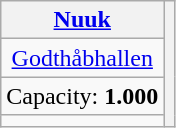<table class="wikitable" style="text-align:center">
<tr>
<th><a href='#'>Nuuk</a></th>
<th rowspan=4></th>
</tr>
<tr>
<td><a href='#'>Godthåbhallen</a></td>
</tr>
<tr>
<td>Capacity: <strong>1.000</strong></td>
</tr>
<tr>
<td></td>
</tr>
</table>
